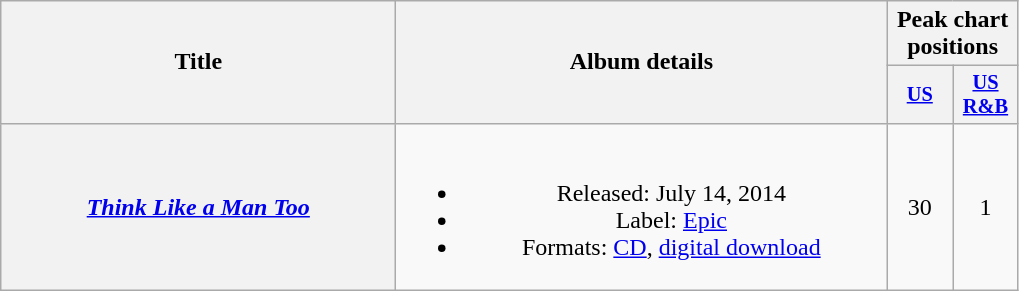<table class="wikitable plainrowheaders" style="text-align:center;">
<tr>
<th scope="col" rowspan="2" style="width:16em;">Title</th>
<th scope="col" rowspan="2" style="width:20em;">Album details</th>
<th scope="col" colspan="2">Peak chart positions</th>
</tr>
<tr>
<th scope="col" style="width:2.75em;font-size:85%;"><a href='#'>US</a><br></th>
<th scope="col" style="width:2.75em;font-size:85%;"><a href='#'>US R&B</a><br></th>
</tr>
<tr>
<th scope="row"><em><a href='#'>Think Like a Man Too</a></em></th>
<td><br><ul><li>Released: July 14, 2014</li><li>Label: <a href='#'>Epic</a></li><li>Formats: <a href='#'>CD</a>, <a href='#'>digital download</a></li></ul></td>
<td>30</td>
<td>1</td>
</tr>
</table>
